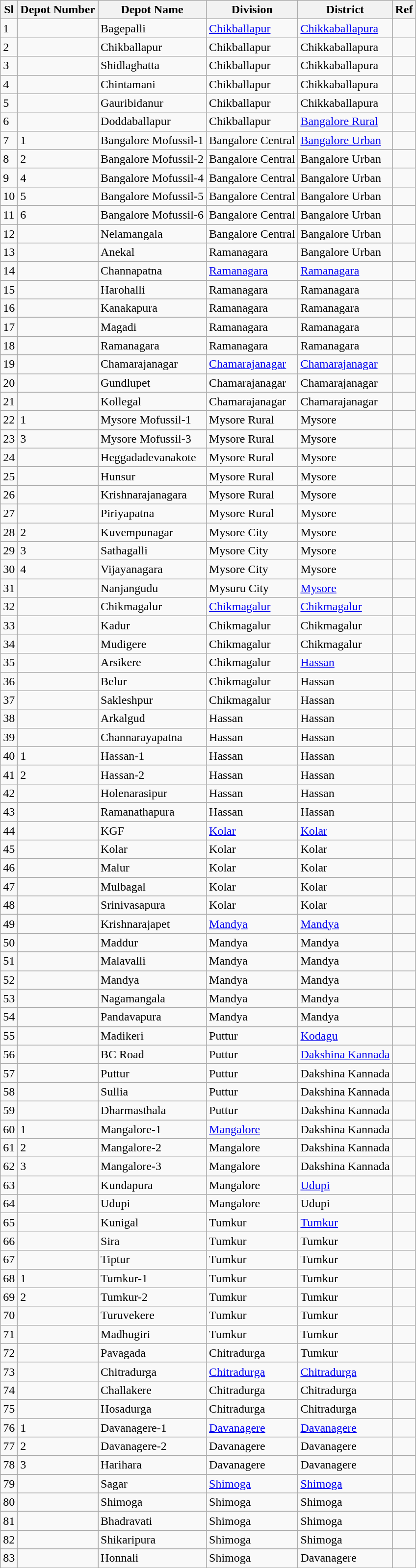<table class="wikitable sortable">
<tr>
<th>Sl</th>
<th>Depot Number</th>
<th>Depot Name</th>
<th>Division</th>
<th>District</th>
<th>Ref</th>
</tr>
<tr>
<td>1</td>
<td></td>
<td>Bagepalli</td>
<td><a href='#'>Chikballapur</a></td>
<td><a href='#'>Chikkaballapura</a></td>
<td></td>
</tr>
<tr>
<td>2</td>
<td></td>
<td>Chikballapur</td>
<td>Chikballapur</td>
<td>Chikkaballapura</td>
<td></td>
</tr>
<tr>
<td>3</td>
<td></td>
<td>Shidlaghatta</td>
<td>Chikballapur</td>
<td>Chikkaballapura</td>
<td></td>
</tr>
<tr>
<td>4</td>
<td></td>
<td>Chintamani</td>
<td>Chikballapur</td>
<td>Chikkaballapura</td>
<td></td>
</tr>
<tr>
<td>5</td>
<td></td>
<td>Gauribidanur</td>
<td>Chikballapur</td>
<td>Chikkaballapura</td>
<td></td>
</tr>
<tr>
<td>6</td>
<td></td>
<td>Doddaballapur</td>
<td>Chikballapur</td>
<td><a href='#'>Bangalore Rural</a></td>
<td></td>
</tr>
<tr>
<td>7</td>
<td>1</td>
<td>Bangalore Mofussil-1</td>
<td>Bangalore Central</td>
<td><a href='#'>Bangalore Urban</a></td>
<td></td>
</tr>
<tr>
<td>8</td>
<td>2</td>
<td>Bangalore Mofussil-2</td>
<td>Bangalore Central</td>
<td>Bangalore Urban</td>
<td></td>
</tr>
<tr>
<td>9</td>
<td>4</td>
<td>Bangalore Mofussil-4</td>
<td>Bangalore Central</td>
<td>Bangalore Urban</td>
<td></td>
</tr>
<tr>
<td>10</td>
<td>5</td>
<td>Bangalore Mofussil-5</td>
<td>Bangalore Central</td>
<td>Bangalore Urban</td>
<td></td>
</tr>
<tr>
<td>11</td>
<td>6</td>
<td>Bangalore Mofussil-6</td>
<td>Bangalore Central</td>
<td>Bangalore Urban</td>
<td></td>
</tr>
<tr>
<td>12</td>
<td></td>
<td>Nelamangala</td>
<td>Bangalore Central</td>
<td>Bangalore Urban</td>
<td></td>
</tr>
<tr>
<td>13</td>
<td></td>
<td>Anekal</td>
<td>Ramanagara</td>
<td>Bangalore Urban</td>
<td></td>
</tr>
<tr>
<td>14</td>
<td></td>
<td>Channapatna</td>
<td><a href='#'>Ramanagara</a></td>
<td><a href='#'>Ramanagara</a></td>
<td></td>
</tr>
<tr>
<td>15</td>
<td></td>
<td>Harohalli</td>
<td>Ramanagara</td>
<td>Ramanagara</td>
<td></td>
</tr>
<tr>
<td>16</td>
<td></td>
<td>Kanakapura</td>
<td>Ramanagara</td>
<td>Ramanagara</td>
<td></td>
</tr>
<tr>
<td>17</td>
<td></td>
<td>Magadi</td>
<td>Ramanagara</td>
<td>Ramanagara</td>
<td></td>
</tr>
<tr>
<td>18</td>
<td></td>
<td>Ramanagara</td>
<td>Ramanagara</td>
<td>Ramanagara</td>
<td></td>
</tr>
<tr>
<td>19</td>
<td></td>
<td>Chamarajanagar</td>
<td><a href='#'>Chamarajanagar</a></td>
<td><a href='#'>Chamarajanagar</a></td>
<td></td>
</tr>
<tr>
<td>20</td>
<td></td>
<td>Gundlupet</td>
<td>Chamarajanagar</td>
<td>Chamarajanagar</td>
<td></td>
</tr>
<tr>
<td>21</td>
<td></td>
<td>Kollegal</td>
<td>Chamarajanagar</td>
<td>Chamarajanagar</td>
<td></td>
</tr>
<tr>
<td>22</td>
<td>1</td>
<td>Mysore Mofussil-1</td>
<td>Mysore Rural</td>
<td>Mysore</td>
<td></td>
</tr>
<tr>
<td>23</td>
<td>3</td>
<td>Mysore Mofussil-3</td>
<td>Mysore Rural</td>
<td>Mysore</td>
<td></td>
</tr>
<tr>
<td>24</td>
<td></td>
<td>Heggadadevanakote</td>
<td>Mysore Rural</td>
<td>Mysore</td>
<td></td>
</tr>
<tr>
<td>25</td>
<td></td>
<td>Hunsur</td>
<td>Mysore Rural</td>
<td>Mysore</td>
<td></td>
</tr>
<tr>
<td>26</td>
<td></td>
<td>Krishnarajanagara</td>
<td>Mysore Rural</td>
<td>Mysore</td>
<td></td>
</tr>
<tr>
<td>27</td>
<td></td>
<td>Piriyapatna</td>
<td>Mysore Rural</td>
<td>Mysore</td>
<td></td>
</tr>
<tr>
<td>28</td>
<td>2</td>
<td>Kuvempunagar</td>
<td>Mysore City</td>
<td>Mysore</td>
<td></td>
</tr>
<tr>
<td>29</td>
<td>3</td>
<td>Sathagalli</td>
<td>Mysore City</td>
<td>Mysore</td>
<td></td>
</tr>
<tr>
<td>30</td>
<td>4</td>
<td>Vijayanagara</td>
<td>Mysore City</td>
<td>Mysore</td>
<td></td>
</tr>
<tr>
<td>31</td>
<td></td>
<td>Nanjangudu</td>
<td>Mysuru City</td>
<td><a href='#'>Mysore</a></td>
<td></td>
</tr>
<tr>
<td>32</td>
<td></td>
<td>Chikmagalur</td>
<td><a href='#'>Chikmagalur</a></td>
<td><a href='#'>Chikmagalur</a></td>
<td></td>
</tr>
<tr>
<td>33</td>
<td></td>
<td>Kadur</td>
<td>Chikmagalur</td>
<td>Chikmagalur</td>
<td></td>
</tr>
<tr>
<td>34</td>
<td></td>
<td>Mudigere</td>
<td>Chikmagalur</td>
<td>Chikmagalur</td>
<td></td>
</tr>
<tr>
<td>35</td>
<td></td>
<td>Arsikere</td>
<td>Chikmagalur</td>
<td><a href='#'>Hassan</a></td>
<td></td>
</tr>
<tr>
<td>36</td>
<td></td>
<td>Belur</td>
<td>Chikmagalur</td>
<td>Hassan</td>
<td></td>
</tr>
<tr>
<td>37</td>
<td></td>
<td>Sakleshpur</td>
<td>Chikmagalur</td>
<td>Hassan</td>
<td></td>
</tr>
<tr>
<td>38</td>
<td></td>
<td>Arkalgud</td>
<td>Hassan</td>
<td>Hassan</td>
<td></td>
</tr>
<tr>
<td>39</td>
<td></td>
<td>Channarayapatna</td>
<td>Hassan</td>
<td>Hassan</td>
<td></td>
</tr>
<tr>
<td>40</td>
<td>1</td>
<td>Hassan-1</td>
<td>Hassan</td>
<td>Hassan</td>
<td></td>
</tr>
<tr>
<td>41</td>
<td>2</td>
<td>Hassan-2</td>
<td>Hassan</td>
<td>Hassan</td>
<td></td>
</tr>
<tr>
<td>42</td>
<td></td>
<td>Holenarasipur</td>
<td>Hassan</td>
<td>Hassan</td>
<td></td>
</tr>
<tr>
<td>43</td>
<td></td>
<td>Ramanathapura</td>
<td>Hassan</td>
<td>Hassan</td>
<td></td>
</tr>
<tr>
<td>44</td>
<td></td>
<td>KGF</td>
<td><a href='#'>Kolar</a></td>
<td><a href='#'>Kolar</a></td>
<td></td>
</tr>
<tr>
<td>45</td>
<td></td>
<td>Kolar</td>
<td>Kolar</td>
<td>Kolar</td>
<td></td>
</tr>
<tr>
<td>46</td>
<td></td>
<td>Malur</td>
<td>Kolar</td>
<td>Kolar</td>
<td></td>
</tr>
<tr>
<td>47</td>
<td></td>
<td>Mulbagal</td>
<td>Kolar</td>
<td>Kolar</td>
<td></td>
</tr>
<tr>
<td>48</td>
<td></td>
<td>Srinivasapura</td>
<td>Kolar</td>
<td>Kolar</td>
<td></td>
</tr>
<tr>
<td>49</td>
<td></td>
<td>Krishnarajapet</td>
<td><a href='#'>Mandya</a></td>
<td><a href='#'>Mandya</a></td>
<td></td>
</tr>
<tr>
<td>50</td>
<td></td>
<td>Maddur</td>
<td>Mandya</td>
<td>Mandya</td>
<td></td>
</tr>
<tr>
<td>51</td>
<td></td>
<td>Malavalli</td>
<td>Mandya</td>
<td>Mandya</td>
<td></td>
</tr>
<tr>
<td>52</td>
<td></td>
<td>Mandya</td>
<td>Mandya</td>
<td>Mandya</td>
<td></td>
</tr>
<tr>
<td>53</td>
<td></td>
<td>Nagamangala</td>
<td>Mandya</td>
<td>Mandya</td>
<td></td>
</tr>
<tr>
<td>54</td>
<td></td>
<td>Pandavapura</td>
<td>Mandya</td>
<td>Mandya</td>
<td></td>
</tr>
<tr>
<td>55</td>
<td></td>
<td>Madikeri</td>
<td>Puttur</td>
<td><a href='#'>Kodagu</a></td>
<td></td>
</tr>
<tr>
<td>56</td>
<td></td>
<td>BC Road</td>
<td>Puttur</td>
<td><a href='#'>Dakshina Kannada</a></td>
<td></td>
</tr>
<tr>
<td>57</td>
<td></td>
<td>Puttur</td>
<td>Puttur</td>
<td>Dakshina Kannada</td>
<td></td>
</tr>
<tr>
<td>58</td>
<td></td>
<td>Sullia</td>
<td>Puttur</td>
<td>Dakshina Kannada</td>
<td></td>
</tr>
<tr>
<td>59</td>
<td></td>
<td>Dharmasthala</td>
<td>Puttur</td>
<td>Dakshina Kannada</td>
<td></td>
</tr>
<tr>
<td>60</td>
<td>1</td>
<td>Mangalore-1</td>
<td><a href='#'>Mangalore</a></td>
<td>Dakshina Kannada</td>
<td></td>
</tr>
<tr>
<td>61</td>
<td>2</td>
<td>Mangalore-2</td>
<td>Mangalore</td>
<td>Dakshina Kannada</td>
<td></td>
</tr>
<tr>
<td>62</td>
<td>3</td>
<td>Mangalore-3</td>
<td>Mangalore</td>
<td>Dakshina Kannada</td>
<td></td>
</tr>
<tr>
<td>63</td>
<td></td>
<td>Kundapura</td>
<td>Mangalore</td>
<td><a href='#'>Udupi</a></td>
<td></td>
</tr>
<tr>
<td>64</td>
<td></td>
<td>Udupi</td>
<td>Mangalore</td>
<td>Udupi</td>
<td></td>
</tr>
<tr>
<td>65</td>
<td></td>
<td>Kunigal</td>
<td>Tumkur</td>
<td><a href='#'>Tumkur</a></td>
<td></td>
</tr>
<tr>
<td>66</td>
<td></td>
<td>Sira</td>
<td>Tumkur</td>
<td>Tumkur</td>
<td></td>
</tr>
<tr>
<td>67</td>
<td></td>
<td>Tiptur</td>
<td>Tumkur</td>
<td>Tumkur</td>
<td></td>
</tr>
<tr>
<td>68</td>
<td>1</td>
<td>Tumkur-1</td>
<td>Tumkur</td>
<td>Tumkur</td>
<td></td>
</tr>
<tr>
<td>69</td>
<td>2</td>
<td>Tumkur-2</td>
<td>Tumkur</td>
<td>Tumkur</td>
<td></td>
</tr>
<tr>
<td>70</td>
<td></td>
<td>Turuvekere</td>
<td>Tumkur</td>
<td>Tumkur</td>
<td></td>
</tr>
<tr>
<td>71</td>
<td></td>
<td>Madhugiri</td>
<td>Tumkur</td>
<td>Tumkur</td>
<td></td>
</tr>
<tr>
<td>72</td>
<td></td>
<td>Pavagada</td>
<td>Chitradurga</td>
<td>Tumkur</td>
<td></td>
</tr>
<tr>
<td>73</td>
<td></td>
<td>Chitradurga</td>
<td><a href='#'>Chitradurga</a></td>
<td><a href='#'>Chitradurga</a></td>
<td></td>
</tr>
<tr>
<td>74</td>
<td></td>
<td>Challakere</td>
<td>Chitradurga</td>
<td>Chitradurga</td>
<td></td>
</tr>
<tr>
<td>75</td>
<td></td>
<td>Hosadurga</td>
<td>Chitradurga</td>
<td>Chitradurga</td>
<td></td>
</tr>
<tr>
<td>76</td>
<td>1</td>
<td>Davanagere-1</td>
<td><a href='#'>Davanagere</a></td>
<td><a href='#'>Davanagere</a></td>
<td></td>
</tr>
<tr>
<td>77</td>
<td>2</td>
<td>Davanagere-2</td>
<td>Davanagere</td>
<td>Davanagere</td>
<td></td>
</tr>
<tr>
<td>78</td>
<td>3</td>
<td>Harihara</td>
<td>Davanagere</td>
<td>Davanagere</td>
<td></td>
</tr>
<tr>
<td>79</td>
<td></td>
<td>Sagar</td>
<td><a href='#'>Shimoga</a></td>
<td><a href='#'>Shimoga</a></td>
<td></td>
</tr>
<tr>
<td>80</td>
<td></td>
<td>Shimoga</td>
<td>Shimoga</td>
<td>Shimoga</td>
<td></td>
</tr>
<tr>
<td>81</td>
<td></td>
<td>Bhadravati</td>
<td>Shimoga</td>
<td>Shimoga</td>
<td></td>
</tr>
<tr>
<td>82</td>
<td></td>
<td>Shikaripura</td>
<td>Shimoga</td>
<td>Shimoga</td>
<td></td>
</tr>
<tr>
<td>83</td>
<td></td>
<td>Honnali</td>
<td>Shimoga</td>
<td>Davanagere</td>
<td></td>
</tr>
</table>
